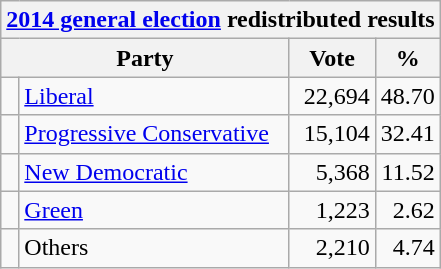<table class="wikitable">
<tr>
<th colspan="4"><a href='#'>2014 general election</a> redistributed results</th>
</tr>
<tr>
<th bgcolor="#DDDDFF" width="130px" colspan="2">Party</th>
<th bgcolor="#DDDDFF" width="50px">Vote</th>
<th bgcolor="#DDDDFF" width="30px">%</th>
</tr>
<tr>
<td> </td>
<td><a href='#'>Liberal</a></td>
<td align=right>22,694</td>
<td align=right>48.70</td>
</tr>
<tr>
<td> </td>
<td><a href='#'>Progressive Conservative</a></td>
<td align=right>15,104</td>
<td align=right>32.41</td>
</tr>
<tr>
<td> </td>
<td><a href='#'>New Democratic</a></td>
<td align=right>5,368</td>
<td align=right>11.52</td>
</tr>
<tr>
<td> </td>
<td><a href='#'>Green</a></td>
<td align=right>1,223</td>
<td align=right>2.62</td>
</tr>
<tr>
<td> </td>
<td>Others</td>
<td align=right>2,210</td>
<td align=right>4.74</td>
</tr>
</table>
